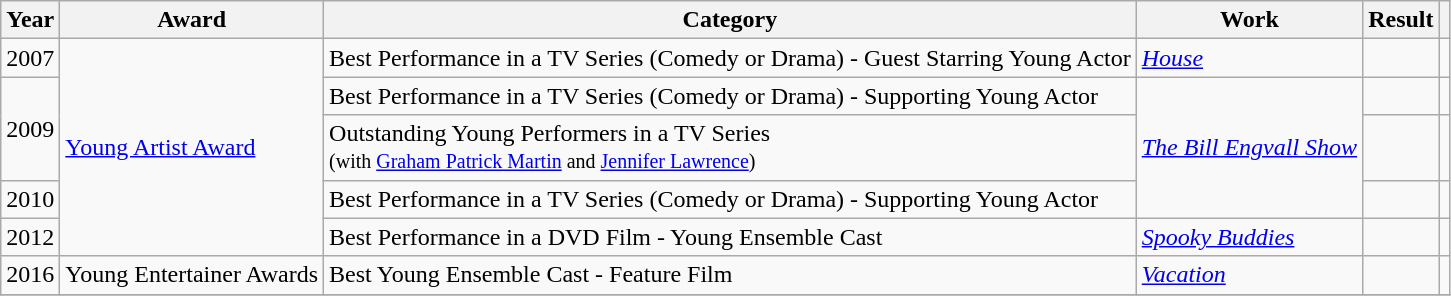<table class="wikitable">
<tr>
<th>Year</th>
<th>Award</th>
<th>Category</th>
<th>Work</th>
<th>Result</th>
<th></th>
</tr>
<tr>
<td>2007</td>
<td rowspan="5"><a href='#'>Young Artist Award</a></td>
<td>Best Performance in a TV Series (Comedy or Drama) - Guest Starring Young Actor</td>
<td><em><a href='#'>House</a></em></td>
<td></td>
<td></td>
</tr>
<tr>
<td rowspan="2">2009</td>
<td>Best Performance in a TV Series (Comedy or Drama) - Supporting Young Actor</td>
<td rowspan="3"><em><a href='#'>The Bill Engvall Show</a></em></td>
<td></td>
<td></td>
</tr>
<tr>
<td>Outstanding Young Performers in a TV Series <br> <small>(with <a href='#'>Graham Patrick Martin</a> and <a href='#'>Jennifer Lawrence</a>)</small></td>
<td></td>
<td></td>
</tr>
<tr>
<td>2010</td>
<td>Best Performance in a TV Series (Comedy or Drama) - Supporting Young Actor</td>
<td></td>
<td></td>
</tr>
<tr>
<td>2012</td>
<td>Best Performance in a DVD Film - Young Ensemble Cast</td>
<td><em><a href='#'>Spooky Buddies</a></em></td>
<td></td>
<td></td>
</tr>
<tr>
<td>2016</td>
<td>Young Entertainer Awards</td>
<td>Best Young Ensemble Cast - Feature Film</td>
<td><em><a href='#'>Vacation</a></em></td>
<td></td>
<td></td>
</tr>
<tr>
</tr>
</table>
